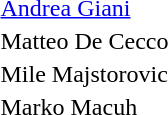<table>
<tr>
<th></th>
<td> <a href='#'>Andrea Giani</a></td>
</tr>
<tr>
<th></th>
<td>Matteo De Cecco</td>
</tr>
<tr>
<th></th>
<td>Mile Majstorovic</td>
</tr>
<tr>
<th></th>
<td>Marko Macuh</td>
</tr>
</table>
